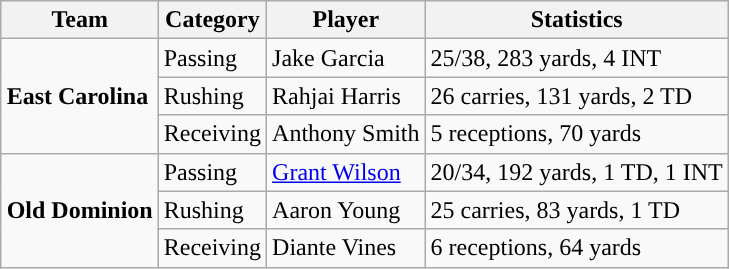<table class="wikitable" style="float: right;">
<tr>
<th>Team</th>
<th>Category</th>
<th>Player</th>
<th>Statistics</th>
</tr>
<tr>
<td rowspan=3><strong>East Carolina</strong></td>
<td>Passing</td>
<td>Jake Garcia</td>
<td>25/38, 283 yards, 4 INT</td>
</tr>
<tr>
<td>Rushing</td>
<td>Rahjai Harris</td>
<td>26 carries, 131 yards, 2 TD</td>
</tr>
<tr>
<td>Receiving</td>
<td>Anthony Smith</td>
<td>5 receptions, 70 yards</td>
</tr>
<tr>
<td rowspan=3><strong>Old Dominion</strong></td>
<td>Passing</td>
<td><a href='#'>Grant Wilson</a></td>
<td>20/34, 192 yards, 1 TD, 1 INT</td>
</tr>
<tr>
<td>Rushing</td>
<td>Aaron Young</td>
<td>25 carries, 83 yards, 1 TD</td>
</tr>
<tr>
<td>Receiving</td>
<td>Diante Vines</td>
<td>6 receptions, 64 yards</td>
</tr>
</table>
